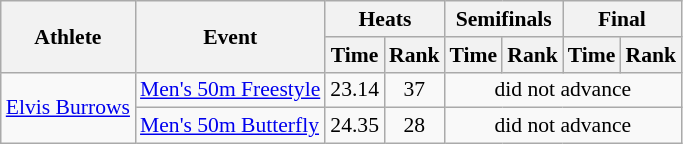<table class=wikitable style="font-size:90%">
<tr>
<th rowspan="2">Athlete</th>
<th rowspan="2">Event</th>
<th colspan="2">Heats</th>
<th colspan="2">Semifinals</th>
<th colspan="2">Final</th>
</tr>
<tr>
<th>Time</th>
<th>Rank</th>
<th>Time</th>
<th>Rank</th>
<th>Time</th>
<th>Rank</th>
</tr>
<tr>
<td rowspan="2"><a href='#'>Elvis Burrows</a></td>
<td><a href='#'>Men's 50m Freestyle</a></td>
<td align=center>23.14</td>
<td align=center>37</td>
<td align=center colspan=4>did not advance</td>
</tr>
<tr>
<td><a href='#'>Men's 50m Butterfly</a></td>
<td align=center>24.35</td>
<td align=center>28</td>
<td align=center colspan=4>did not advance</td>
</tr>
</table>
